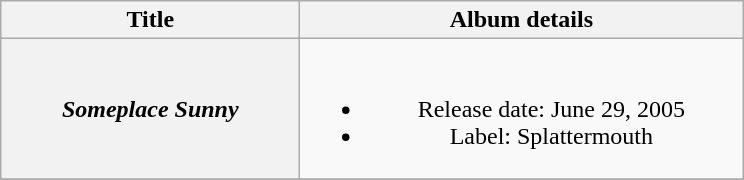<table class="wikitable plainrowheaders" style="text-align:center;">
<tr>
<th style="width:12em;">Title</th>
<th style="width:18em;">Album details</th>
</tr>
<tr>
<th scope="row"><em>Someplace Sunny</em></th>
<td><br><ul><li>Release date: June 29, 2005</li><li>Label: Splattermouth</li></ul></td>
</tr>
<tr>
</tr>
</table>
